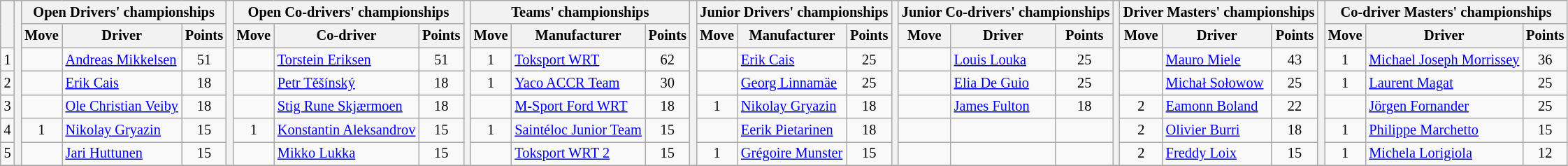<table class="wikitable" style="font-size:85%;">
<tr>
<th rowspan="2"></th>
<th rowspan="7" style="width:5px;"></th>
<th colspan="3" nowrap>Open Drivers' championships</th>
<th rowspan="7" style="width:5px;"></th>
<th colspan="3" nowrap>Open Co-drivers' championships</th>
<th rowspan="7" style="width:5px;"></th>
<th colspan="3" nowrap>Teams' championships</th>
<th rowspan="7" style="width:5px;"></th>
<th colspan="3" nowrap>Junior Drivers' championships</th>
<th rowspan="7" style="width:5px;"></th>
<th colspan="3" nowrap>Junior Co-drivers' championships</th>
<th rowspan="7" style="width:5px;"></th>
<th colspan="3" nowrap>Driver Masters' championships</th>
<th rowspan="7" style="width:5px;"></th>
<th colspan="3" nowrap>Co-driver Masters' championships</th>
</tr>
<tr>
<th>Move</th>
<th>Driver</th>
<th>Points</th>
<th>Move</th>
<th>Co-driver</th>
<th>Points</th>
<th>Move</th>
<th>Manufacturer</th>
<th>Points</th>
<th>Move</th>
<th>Manufacturer</th>
<th>Points</th>
<th>Move</th>
<th>Driver</th>
<th>Points</th>
<th>Move</th>
<th>Driver</th>
<th>Points</th>
<th>Move</th>
<th>Driver</th>
<th>Points</th>
</tr>
<tr>
<td align="center">1</td>
<td align="center"></td>
<td nowrap><a href='#'>Andreas Mikkelsen</a></td>
<td align="center">51</td>
<td align="center"></td>
<td><a href='#'>Torstein Eriksen</a></td>
<td align="center">51</td>
<td align="center"> 1</td>
<td><a href='#'>Toksport WRT</a></td>
<td align="center">62</td>
<td align="center"></td>
<td><a href='#'>Erik Cais</a></td>
<td align="center">25</td>
<td align="center"></td>
<td><a href='#'>Louis Louka</a></td>
<td align="center">25</td>
<td align="center"></td>
<td><a href='#'>Mauro Miele</a></td>
<td align="center">43</td>
<td align="center"> 1</td>
<td nowrap><a href='#'>Michael Joseph Morrissey</a></td>
<td align="center">36</td>
</tr>
<tr>
<td align="center">2</td>
<td align="center"></td>
<td><a href='#'>Erik Cais</a></td>
<td align="center">18</td>
<td align="center"></td>
<td><a href='#'>Petr Těšínský</a></td>
<td align="center">18</td>
<td align="center"> 1</td>
<td><a href='#'>Yaco ACCR Team</a></td>
<td align="center">30</td>
<td align="center"></td>
<td><a href='#'>Georg Linnamäe</a></td>
<td align="center">25</td>
<td align="center"></td>
<td><a href='#'>Elia De Guio</a></td>
<td align="center">25</td>
<td align="center"></td>
<td><a href='#'>Michał Sołowow</a></td>
<td align="center">25</td>
<td align="center"> 1</td>
<td><a href='#'>Laurent Magat</a></td>
<td align="center">25</td>
</tr>
<tr>
<td align="center">3</td>
<td align="center"></td>
<td nowrap><a href='#'>Ole Christian Veiby</a></td>
<td align="center">18</td>
<td align="center"></td>
<td nowrap><a href='#'>Stig Rune Skjærmoen</a></td>
<td align="center">18</td>
<td align="center"></td>
<td nowrap><a href='#'>M-Sport Ford WRT</a></td>
<td align="center">18</td>
<td align="center"> 1</td>
<td><a href='#'>Nikolay Gryazin</a></td>
<td align="center">18</td>
<td align="center"></td>
<td><a href='#'>James Fulton</a></td>
<td align="center">18</td>
<td align="center"> 2</td>
<td><a href='#'>Eamonn Boland</a></td>
<td align="center">22</td>
<td align="center"></td>
<td><a href='#'>Jörgen Fornander</a></td>
<td align="center">25</td>
</tr>
<tr>
<td align="center">4</td>
<td align="center"> 1</td>
<td><a href='#'>Nikolay Gryazin</a></td>
<td align="center">15</td>
<td align="center"> 1</td>
<td nowrap><a href='#'>Konstantin Aleksandrov</a></td>
<td align="center">15</td>
<td align="center"> 1</td>
<td nowrap><a href='#'>Saintéloc Junior Team</a></td>
<td align="center">15</td>
<td align="center"></td>
<td><a href='#'>Eerik Pietarinen</a></td>
<td align="center">18</td>
<td></td>
<td></td>
<td></td>
<td align="center"> 2</td>
<td><a href='#'>Olivier Burri</a></td>
<td align="center">18</td>
<td align="center"> 1</td>
<td><a href='#'>Philippe Marchetto</a></td>
<td align="center">15</td>
</tr>
<tr>
<td align="center">5</td>
<td align="center"></td>
<td><a href='#'>Jari Huttunen</a></td>
<td align="center">15</td>
<td align="center"></td>
<td><a href='#'>Mikko Lukka</a></td>
<td align="center">15</td>
<td align="center"></td>
<td><a href='#'>Toksport WRT 2</a></td>
<td align="center">15</td>
<td align="center"> 1</td>
<td nowrap><a href='#'>Grégoire Munster</a></td>
<td align="center">15</td>
<td></td>
<td></td>
<td></td>
<td align="center"> 2</td>
<td><a href='#'>Freddy Loix</a></td>
<td align="center">15</td>
<td align="center"> 1</td>
<td><a href='#'>Michela Lorigiola</a></td>
<td align="center">12</td>
</tr>
<tr>
</tr>
</table>
